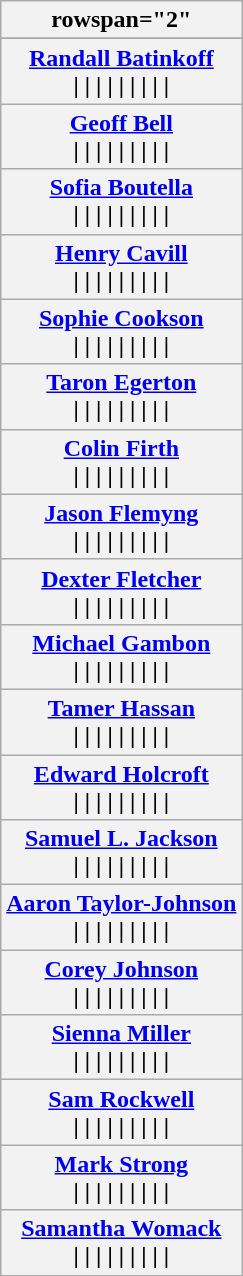<table class="wikitable" style="text-align:center;vertical-align:bottom;">
<tr>
<th>rowspan="2" </th>
</tr>
<tr>
</tr>
<tr>
<th><a href='#'>Randall Batinkoff</a><br>|
|
|
|
|
|
|
|
|</th>
</tr>
<tr>
<th><a href='#'>Geoff Bell</a><br>|
|
|
|
|
|
|
|
|</th>
</tr>
<tr>
<th><a href='#'>Sofia Boutella</a><br>|
|
|
|
|
|
|
|
|</th>
</tr>
<tr>
<th><a href='#'>Henry Cavill</a><br>|
|
|
|
|
|
|
|
|</th>
</tr>
<tr>
<th><a href='#'>Sophie Cookson</a><br>|
|
|
|
|
|
|
|
|</th>
</tr>
<tr>
<th><a href='#'>Taron Egerton</a><br>|
|
|
|
|
|
|
|
|</th>
</tr>
<tr>
<th><a href='#'>Colin Firth</a><br>|
|
|
|
|
|
|
|
|</th>
</tr>
<tr>
<th><a href='#'>Jason Flemyng</a><br>|
|
|
|
|
|
|
|
|</th>
</tr>
<tr>
<th><a href='#'>Dexter Fletcher</a><br>|
|
|
|
|
|
|
|
|</th>
</tr>
<tr>
<th><a href='#'>Michael Gambon</a><br>|
|
|
|
|
|
|
|
|</th>
</tr>
<tr>
<th><a href='#'>Tamer Hassan</a><br>|
|
|
|
|
|
|
|
|</th>
</tr>
<tr>
<th><a href='#'>Edward Holcroft</a><br>|
|
|
|
|
|
|
|
|</th>
</tr>
<tr>
<th><a href='#'>Samuel L. Jackson</a><br>|
|
|
|
|
|
|
|
|</th>
</tr>
<tr>
<th><a href='#'>Aaron Taylor-Johnson</a><br>|
|
|
|
|
|
|
|
|</th>
</tr>
<tr>
<th><a href='#'>Corey Johnson</a><br>|
|
|
|
|
|
|
|
|</th>
</tr>
<tr>
<th><a href='#'>Sienna Miller</a><br>|
|
|
|
|
|
|
|
|</th>
</tr>
<tr>
<th><a href='#'>Sam Rockwell</a><br>|
|
|
|
|
|
|
|
|</th>
</tr>
<tr>
<th><a href='#'>Mark Strong</a><br>|
|
|
|
|
|
|
|
|</th>
</tr>
<tr>
<th><a href='#'>Samantha Womack</a><br>|
|
|
|
|
|
|
|
|</th>
</tr>
</table>
